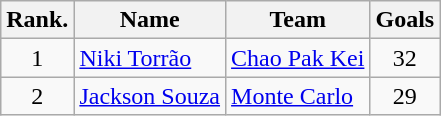<table class="wikitable">
<tr>
<th>Rank.</th>
<th>Name</th>
<th>Team</th>
<th>Goals</th>
</tr>
<tr>
<td align=center>1</td>
<td> <a href='#'>Niki Torrão</a></td>
<td><a href='#'>Chao Pak Kei</a></td>
<td align="center">32</td>
</tr>
<tr>
<td align=center>2</td>
<td> <a href='#'>Jackson Souza</a></td>
<td><a href='#'>Monte Carlo</a></td>
<td align="center">29</td>
</tr>
</table>
